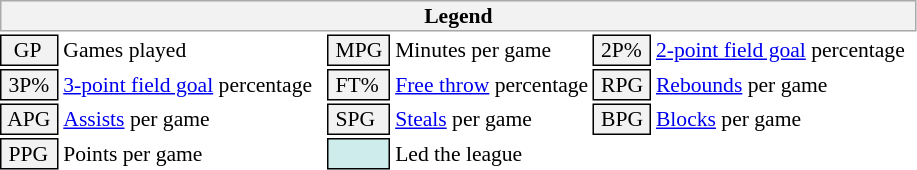<table class="toccolours" style="font-size: 90%; white-space: nowrap;">
<tr>
<th colspan="6" style="background-color: #F2F2F2; border: 1px solid #AAAAAA;">Legend</th>
</tr>
<tr>
<td style="background-color: #F2F2F2; border: 1px solid black;">  GP</td>
<td>Games played</td>
<td style="background-color: #F2F2F2; border: 1px solid black"> MPG </td>
<td>Minutes per game</td>
<td style="background-color: #F2F2F2; border: 1px solid black;"> 2P% </td>
<td style="padding-right: 8px"><a href='#'>2-point field goal</a> percentage</td>
</tr>
<tr>
<td style="background-color: #F2F2F2; border: 1px solid black"> 3P% </td>
<td style="padding-right: 8px"><a href='#'>3-point field goal</a> percentage</td>
<td style="background-color: #F2F2F2; border: 1px solid black"> FT% </td>
<td><a href='#'>Free throw</a> percentage</td>
<td style="background-color: #F2F2F2; border: 1px solid black;"> RPG </td>
<td><a href='#'>Rebounds</a> per game</td>
</tr>
<tr>
<td style="background-color: #F2F2F2; border: 1px solid black"> APG </td>
<td><a href='#'>Assists</a> per game</td>
<td style="background-color: #F2F2F2; border: 1px solid black"> SPG </td>
<td><a href='#'>Steals</a> per game</td>
<td style="background-color: #F2F2F2; border: 1px solid black;"> BPG </td>
<td><a href='#'>Blocks</a> per game</td>
</tr>
<tr>
<td style="background-color: #F2F2F2; border: 1px solid black"> PPG </td>
<td>Points per game</td>
<td style="background-color: #CFECEC; border: 1px solid black"> <strong> </strong> </td>
<td>Led the league</td>
</tr>
</table>
